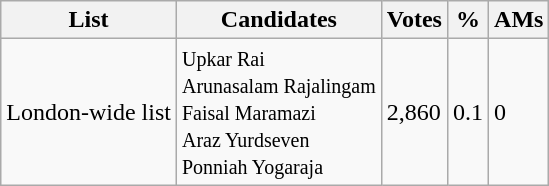<table class="wikitable">
<tr>
<th>List</th>
<th>Candidates</th>
<th>Votes</th>
<th>%</th>
<th>AMs</th>
</tr>
<tr>
<td>London-wide list</td>
<td><small>Upkar Rai<br>Arunasalam Rajalingam<br>Faisal Maramazi<br>Araz Yurdseven<br>Ponniah Yogaraja</small></td>
<td>2,860</td>
<td>0.1</td>
<td>0</td>
</tr>
</table>
